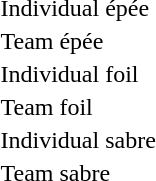<table>
<tr>
<td>Individual épée <br></td>
<td></td>
<td></td>
<td></td>
</tr>
<tr>
<td>Team épée <br></td>
<td></td>
<td></td>
<td></td>
</tr>
<tr>
<td>Individual foil <br></td>
<td></td>
<td></td>
<td></td>
</tr>
<tr>
<td>Team foil <br></td>
<td></td>
<td></td>
<td></td>
</tr>
<tr>
<td>Individual sabre <br></td>
<td></td>
<td></td>
<td></td>
</tr>
<tr>
<td>Team sabre <br></td>
<td></td>
<td></td>
<td></td>
</tr>
</table>
